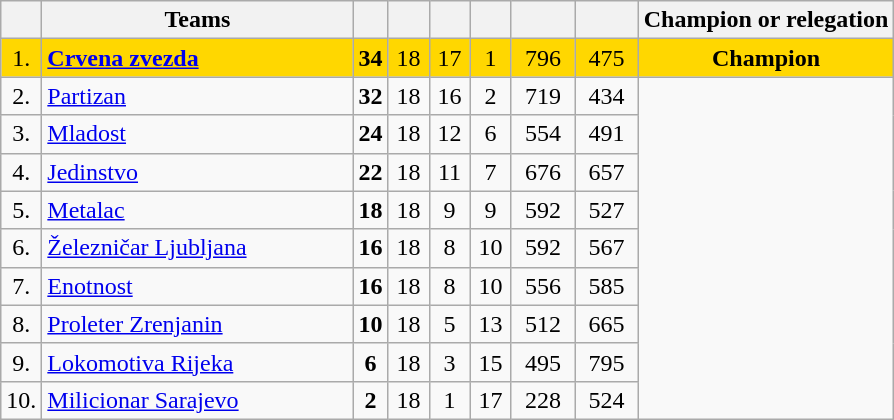<table class="wikitable" style="text-align: center;">
<tr>
<th width=20></th>
<th width=200>Teams</th>
<th></th>
<th width=20></th>
<th width=20></th>
<th width=20></th>
<th width=35></th>
<th width=35></th>
<th>Champion or relegation</th>
</tr>
<tr bgcolor=gold>
<td>1.</td>
<td style="text-align:left;"><strong><a href='#'>Crvena zvezda</a></strong></td>
<td><strong>34</strong></td>
<td>18</td>
<td>17</td>
<td>1</td>
<td>796</td>
<td>475</td>
<td><strong>Champion</strong></td>
</tr>
<tr align=center>
<td>2.</td>
<td style="text-align:left;"><a href='#'>Partizan</a></td>
<td><strong>32</strong></td>
<td>18</td>
<td>16</td>
<td>2</td>
<td>719</td>
<td>434</td>
</tr>
<tr align=center>
<td>3.</td>
<td style="text-align:left;"><a href='#'>Mladost</a></td>
<td><strong>24</strong></td>
<td>18</td>
<td>12</td>
<td>6</td>
<td>554</td>
<td>491</td>
</tr>
<tr align=center>
<td>4.</td>
<td style="text-align:left;"><a href='#'>Jedinstvo</a></td>
<td><strong>22</strong></td>
<td>18</td>
<td>11</td>
<td>7</td>
<td>676</td>
<td>657</td>
</tr>
<tr align=center>
<td>5.</td>
<td style="text-align:left;"><a href='#'>Metalac</a></td>
<td><strong>18</strong></td>
<td>18</td>
<td>9</td>
<td>9</td>
<td>592</td>
<td>527</td>
</tr>
<tr align=center>
<td>6.</td>
<td style="text-align:left;"><a href='#'>Železničar Ljubljana</a></td>
<td><strong>16</strong></td>
<td>18</td>
<td>8</td>
<td>10</td>
<td>592</td>
<td>567</td>
</tr>
<tr align=center>
<td>7.</td>
<td style="text-align:left;"><a href='#'>Enotnost</a></td>
<td><strong>16</strong></td>
<td>18</td>
<td>8</td>
<td>10</td>
<td>556</td>
<td>585</td>
</tr>
<tr align=center>
<td>8.</td>
<td style="text-align:left;"><a href='#'>Proleter Zrenjanin</a></td>
<td><strong>10</strong></td>
<td>18</td>
<td>5</td>
<td>13</td>
<td>512</td>
<td>665</td>
</tr>
<tr align=center>
<td>9.</td>
<td style="text-align:left;"><a href='#'>Lokomotiva Rijeka</a></td>
<td><strong>6</strong></td>
<td>18</td>
<td>3</td>
<td>15</td>
<td>495</td>
<td>795</td>
</tr>
<tr align=center>
<td>10.</td>
<td style="text-align:left;"><a href='#'>Milicionar Sarajevo</a></td>
<td><strong>2</strong></td>
<td>18</td>
<td>1</td>
<td>17</td>
<td>228</td>
<td>524</td>
</tr>
</table>
